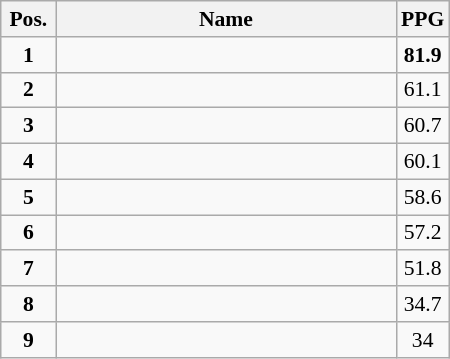<table class="wikitable" style="text-align:center; font-size:90%;">
<tr>
<th width=30px>Pos.</th>
<th width=220px>Name</th>
<th width=20px>PPG</th>
</tr>
<tr>
<td><strong>1</strong></td>
<td align=left><strong></strong></td>
<td><strong>81.9</strong></td>
</tr>
<tr>
<td><strong>2</strong></td>
<td align=left></td>
<td>61.1</td>
</tr>
<tr>
<td><strong>3</strong></td>
<td align=left></td>
<td>60.7</td>
</tr>
<tr>
<td><strong>4</strong></td>
<td align=left></td>
<td>60.1</td>
</tr>
<tr>
<td><strong>5</strong></td>
<td align=left></td>
<td>58.6</td>
</tr>
<tr>
<td><strong>6</strong></td>
<td align=left></td>
<td>57.2</td>
</tr>
<tr>
<td><strong>7</strong></td>
<td align=left></td>
<td>51.8</td>
</tr>
<tr>
<td><strong>8</strong></td>
<td align=left></td>
<td>34.7</td>
</tr>
<tr>
<td><strong>9</strong></td>
<td align=left></td>
<td>34</td>
</tr>
</table>
